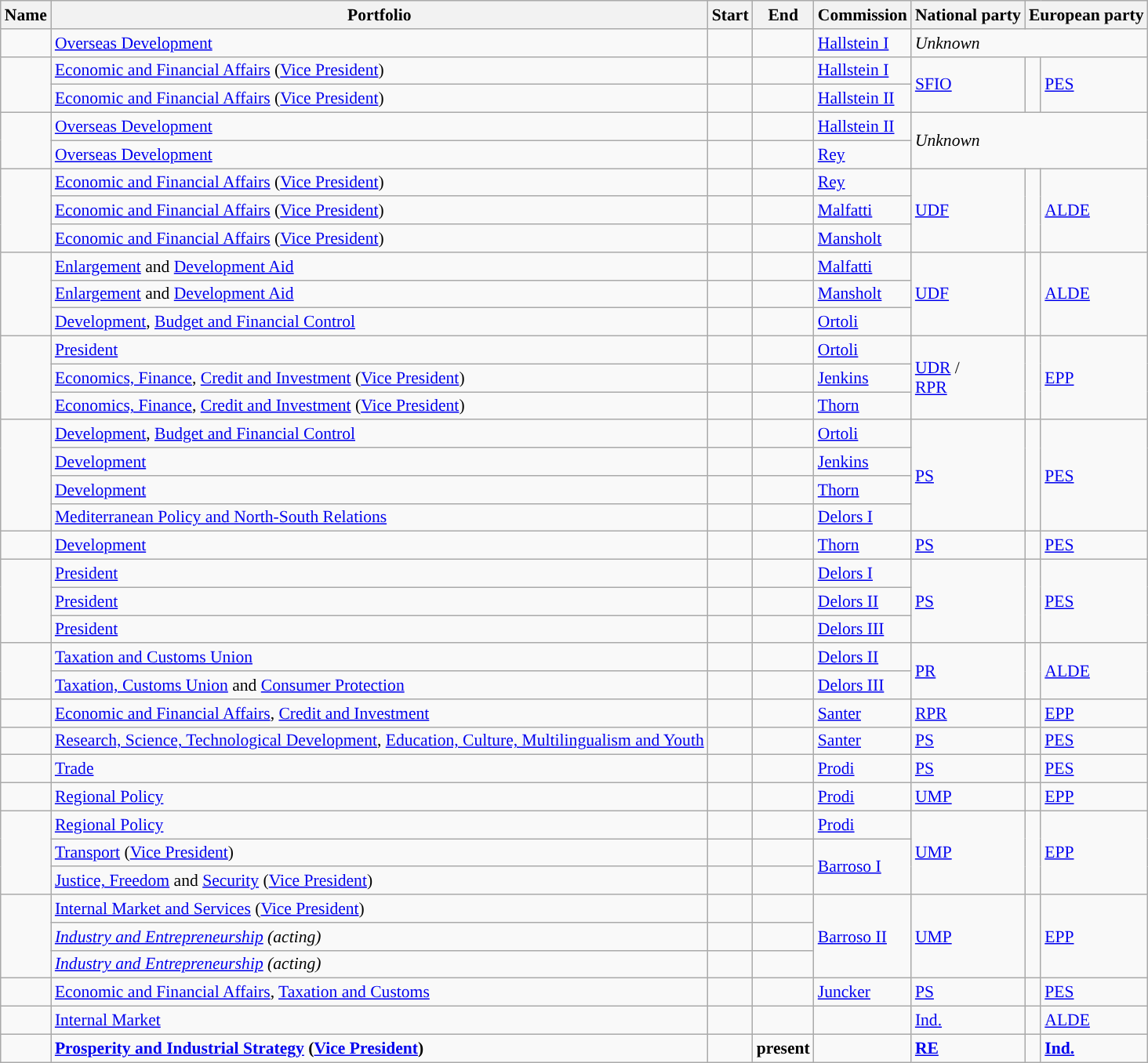<table class="wikitable sortable" style="font-size: 90%;">
<tr>
<th>Name</th>
<th>Portfolio</th>
<th>Start</th>
<th>End</th>
<th>Commission</th>
<th>National party</th>
<th colspan=2>European party</th>
</tr>
<tr>
<td></td>
<td><a href='#'>Overseas Development</a></td>
<td></td>
<td></td>
<td><a href='#'>Hallstein I</a></td>
<td colspan=3><em>Unknown</em></td>
</tr>
<tr>
<td rowspan=2></td>
<td><a href='#'>Economic and Financial Affairs</a> (<a href='#'>Vice President</a>)</td>
<td></td>
<td></td>
<td><a href='#'>Hallstein I</a></td>
<td rowspan=2><a href='#'>SFIO</a></td>
<td rowspan=2 style="background:"></td>
<td rowspan=2><a href='#'>PES</a></td>
</tr>
<tr>
<td><a href='#'>Economic and Financial Affairs</a> (<a href='#'>Vice President</a>)</td>
<td></td>
<td></td>
<td><a href='#'>Hallstein II</a></td>
</tr>
<tr>
<td rowspan=2></td>
<td><a href='#'>Overseas Development</a></td>
<td></td>
<td></td>
<td><a href='#'>Hallstein II</a></td>
<td rowspan=2 colspan=3><em>Unknown</em></td>
</tr>
<tr>
<td><a href='#'>Overseas Development</a></td>
<td></td>
<td></td>
<td><a href='#'>Rey</a></td>
</tr>
<tr>
<td rowspan=3></td>
<td><a href='#'>Economic and Financial Affairs</a> (<a href='#'>Vice President</a>)</td>
<td></td>
<td></td>
<td><a href='#'>Rey</a></td>
<td rowspan=3><a href='#'>UDF</a></td>
<td rowspan=3 style="background:"></td>
<td rowspan=3><a href='#'>ALDE</a></td>
</tr>
<tr>
<td><a href='#'>Economic and Financial Affairs</a> (<a href='#'>Vice President</a>)</td>
<td></td>
<td></td>
<td><a href='#'>Malfatti</a></td>
</tr>
<tr>
<td><a href='#'>Economic and Financial Affairs</a> (<a href='#'>Vice President</a>)</td>
<td></td>
<td></td>
<td><a href='#'>Mansholt</a></td>
</tr>
<tr>
<td rowspan=3></td>
<td><a href='#'>Enlargement</a> and <a href='#'>Development Aid</a></td>
<td></td>
<td></td>
<td><a href='#'>Malfatti</a></td>
<td rowspan=3><a href='#'>UDF</a></td>
<td rowspan=3 style="background:"></td>
<td rowspan=3><a href='#'>ALDE</a></td>
</tr>
<tr>
<td><a href='#'>Enlargement</a> and <a href='#'>Development Aid</a></td>
<td></td>
<td></td>
<td><a href='#'>Mansholt</a></td>
</tr>
<tr>
<td><a href='#'>Development</a>, <a href='#'>Budget and Financial Control</a></td>
<td></td>
<td></td>
<td><a href='#'>Ortoli</a></td>
</tr>
<tr>
<td rowspan=3></td>
<td><a href='#'>President</a></td>
<td></td>
<td></td>
<td><a href='#'>Ortoli</a></td>
<td rowspan=3><a href='#'>UDR</a> /<br><a href='#'>RPR</a></td>
<td rowspan=3 style="background:"></td>
<td rowspan=3><a href='#'>EPP</a></td>
</tr>
<tr>
<td><a href='#'>Economics, Finance</a>, <a href='#'>Credit and Investment</a> (<a href='#'>Vice President</a>)</td>
<td></td>
<td></td>
<td><a href='#'>Jenkins</a></td>
</tr>
<tr>
<td><a href='#'>Economics, Finance</a>, <a href='#'>Credit and Investment</a> (<a href='#'>Vice President</a>)</td>
<td></td>
<td></td>
<td><a href='#'>Thorn</a></td>
</tr>
<tr>
<td rowspan=4></td>
<td><a href='#'>Development</a>, <a href='#'>Budget and Financial Control</a></td>
<td></td>
<td></td>
<td><a href='#'>Ortoli</a></td>
<td rowspan=4><a href='#'>PS</a></td>
<td rowspan=4 style="background:"></td>
<td rowspan=4><a href='#'>PES</a></td>
</tr>
<tr>
<td><a href='#'>Development</a></td>
<td></td>
<td></td>
<td><a href='#'>Jenkins</a></td>
</tr>
<tr>
<td><a href='#'>Development</a></td>
<td></td>
<td></td>
<td><a href='#'>Thorn</a></td>
</tr>
<tr>
<td><a href='#'>Mediterranean Policy and North-South Relations</a></td>
<td></td>
<td></td>
<td><a href='#'>Delors I</a></td>
</tr>
<tr>
<td></td>
<td><a href='#'>Development</a></td>
<td></td>
<td></td>
<td><a href='#'>Thorn</a></td>
<td><a href='#'>PS</a></td>
<td style="background:"></td>
<td><a href='#'>PES</a></td>
</tr>
<tr>
<td rowspan=3></td>
<td><a href='#'>President</a></td>
<td></td>
<td></td>
<td><a href='#'>Delors I</a></td>
<td rowspan=3><a href='#'>PS</a></td>
<td rowspan=3 style="background:"></td>
<td rowspan=3><a href='#'>PES</a></td>
</tr>
<tr>
<td><a href='#'>President</a></td>
<td></td>
<td></td>
<td><a href='#'>Delors II</a></td>
</tr>
<tr>
<td><a href='#'>President</a></td>
<td></td>
<td></td>
<td><a href='#'>Delors III</a></td>
</tr>
<tr>
<td rowspan=2></td>
<td><a href='#'>Taxation and Customs Union</a></td>
<td></td>
<td></td>
<td><a href='#'>Delors II</a></td>
<td rowspan=2><a href='#'>PR</a></td>
<td rowspan=2 style="background:"></td>
<td rowspan=2><a href='#'>ALDE</a></td>
</tr>
<tr>
<td><a href='#'>Taxation, Customs Union</a> and <a href='#'>Consumer Protection</a></td>
<td></td>
<td></td>
<td><a href='#'>Delors III</a></td>
</tr>
<tr>
<td></td>
<td><a href='#'>Economic and Financial Affairs</a>, <a href='#'>Credit and Investment</a></td>
<td></td>
<td></td>
<td><a href='#'>Santer</a></td>
<td><a href='#'>RPR</a></td>
<td style="background:"></td>
<td><a href='#'>EPP</a></td>
</tr>
<tr>
<td></td>
<td><a href='#'>Research, Science, Technological Development</a>, <a href='#'>Education, Culture, Multilingualism and Youth</a></td>
<td></td>
<td></td>
<td><a href='#'>Santer</a></td>
<td><a href='#'>PS</a></td>
<td style="background:"></td>
<td><a href='#'>PES</a></td>
</tr>
<tr>
<td></td>
<td><a href='#'>Trade</a></td>
<td></td>
<td></td>
<td><a href='#'>Prodi</a></td>
<td><a href='#'>PS</a></td>
<td style="background:"></td>
<td><a href='#'>PES</a></td>
</tr>
<tr>
<td></td>
<td><a href='#'>Regional Policy</a></td>
<td></td>
<td></td>
<td><a href='#'>Prodi</a></td>
<td><a href='#'>UMP</a></td>
<td style="background:"></td>
<td><a href='#'>EPP</a></td>
</tr>
<tr>
<td rowspan=3></td>
<td><a href='#'>Regional Policy</a></td>
<td></td>
<td></td>
<td><a href='#'>Prodi</a></td>
<td rowspan=3><a href='#'>UMP</a></td>
<td rowspan=3 style="background:"></td>
<td rowspan=3><a href='#'>EPP</a></td>
</tr>
<tr>
<td><a href='#'>Transport</a> (<a href='#'>Vice President</a>)</td>
<td></td>
<td></td>
<td rowspan=2><a href='#'>Barroso I</a></td>
</tr>
<tr>
<td><a href='#'>Justice, Freedom</a> and <a href='#'>Security</a> (<a href='#'>Vice President</a>)</td>
<td></td>
<td></td>
</tr>
<tr>
<td rowspan=3></td>
<td><a href='#'>Internal Market and Services</a> (<a href='#'>Vice President</a>)</td>
<td></td>
<td></td>
<td rowspan=3><a href='#'>Barroso II</a></td>
<td rowspan=3><a href='#'>UMP</a></td>
<td rowspan=3 style="background:"></td>
<td rowspan=3><a href='#'>EPP</a></td>
</tr>
<tr>
<td><em><a href='#'>Industry and Entrepreneurship</a> (acting)</em></td>
<td><em></em></td>
<td><em></em></td>
</tr>
<tr>
<td><em><a href='#'>Industry and Entrepreneurship</a> (acting)</em></td>
<td><em></em></td>
<td><em></em></td>
</tr>
<tr>
<td></td>
<td><a href='#'>Economic and Financial Affairs</a>, <a href='#'>Taxation and Customs</a></td>
<td></td>
<td></td>
<td><a href='#'>Juncker</a></td>
<td><a href='#'>PS</a></td>
<td style="background:"></td>
<td><a href='#'>PES</a></td>
</tr>
<tr>
<td></td>
<td><a href='#'>Internal Market</a></td>
<td></td>
<td></td>
<td></td>
<td><a href='#'>Ind.</a></td>
<td style="background:"></td>
<td><a href='#'>ALDE</a></td>
</tr>
<tr>
<td><strong></strong></td>
<td><strong><a href='#'>Prosperity and Industrial Strategy</a> (<a href='#'>Vice President</a>)</strong></td>
<td><strong></strong></td>
<td><strong>present</strong></td>
<td><strong></strong></td>
<td><strong><a href='#'>RE</a></strong></td>
<td style="background:"></td>
<td><strong><a href='#'>Ind.</a></strong></td>
</tr>
</table>
